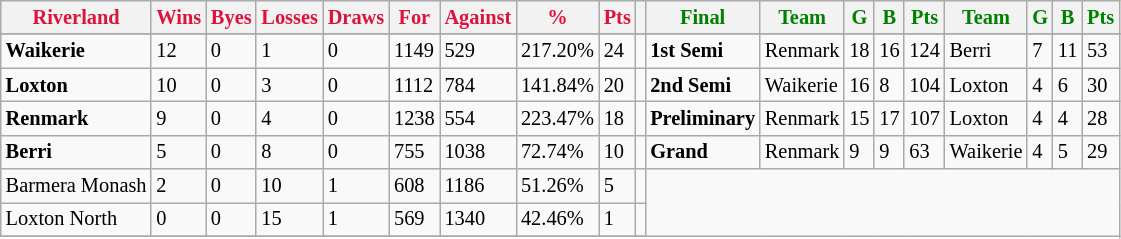<table style="font-size: 85%; text-align: left;" class="wikitable">
<tr>
<th style="color:crimson">Riverland</th>
<th style="color:crimson">Wins</th>
<th style="color:crimson">Byes</th>
<th style="color:crimson">Losses</th>
<th style="color:crimson">Draws</th>
<th style="color:crimson">For</th>
<th style="color:crimson">Against</th>
<th style="color:crimson">%</th>
<th style="color:crimson">Pts</th>
<th></th>
<th style="color:green">Final</th>
<th style="color:green">Team</th>
<th style="color:green">G</th>
<th style="color:green">B</th>
<th style="color:green">Pts</th>
<th style="color:green">Team</th>
<th style="color:green">G</th>
<th style="color:green">B</th>
<th style="color:green">Pts</th>
</tr>
<tr>
</tr>
<tr>
</tr>
<tr>
<td><strong>Waikerie</strong></td>
<td>12</td>
<td>0</td>
<td>1</td>
<td>0</td>
<td>1149</td>
<td>529</td>
<td>217.20%</td>
<td>24</td>
<td></td>
<td><strong>1st Semi</strong></td>
<td>Renmark</td>
<td>18</td>
<td>16</td>
<td>124</td>
<td>Berri</td>
<td>7</td>
<td>11</td>
<td>53</td>
</tr>
<tr>
<td><strong>Loxton</strong></td>
<td>10</td>
<td>0</td>
<td>3</td>
<td>0</td>
<td>1112</td>
<td>784</td>
<td>141.84%</td>
<td>20</td>
<td></td>
<td><strong>2nd Semi</strong></td>
<td>Waikerie</td>
<td>16</td>
<td>8</td>
<td>104</td>
<td>Loxton</td>
<td>4</td>
<td>6</td>
<td>30</td>
</tr>
<tr>
<td><strong>Renmark</strong></td>
<td>9</td>
<td>0</td>
<td>4</td>
<td>0</td>
<td>1238</td>
<td>554</td>
<td>223.47%</td>
<td>18</td>
<td></td>
<td><strong>Preliminary</strong></td>
<td>Renmark</td>
<td>15</td>
<td>17</td>
<td>107</td>
<td>Loxton</td>
<td>4</td>
<td>4</td>
<td>28</td>
</tr>
<tr>
<td><strong>Berri</strong></td>
<td>5</td>
<td>0</td>
<td>8</td>
<td>0</td>
<td>755</td>
<td>1038</td>
<td>72.74%</td>
<td>10</td>
<td></td>
<td><strong>Grand</strong></td>
<td>Renmark</td>
<td>9</td>
<td>9</td>
<td>63</td>
<td>Waikerie</td>
<td>4</td>
<td>5</td>
<td>29</td>
</tr>
<tr>
<td>Barmera Monash</td>
<td>2</td>
<td>0</td>
<td>10</td>
<td>1</td>
<td>608</td>
<td>1186</td>
<td>51.26%</td>
<td>5</td>
<td></td>
</tr>
<tr>
<td>Loxton North</td>
<td>0</td>
<td>0</td>
<td>15</td>
<td>1</td>
<td>569</td>
<td>1340</td>
<td>42.46%</td>
<td>1</td>
<td></td>
</tr>
<tr>
</tr>
</table>
